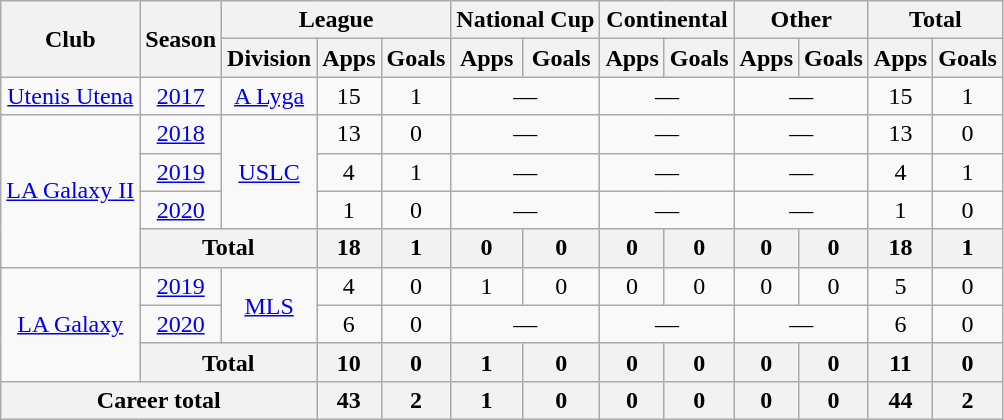<table class="wikitable" style="text-align:center">
<tr>
<th rowspan="2">Club</th>
<th rowspan="2">Season</th>
<th colspan="3">League</th>
<th colspan="2">National Cup</th>
<th colspan="2">Continental</th>
<th colspan="2">Other</th>
<th colspan="2">Total</th>
</tr>
<tr>
<th>Division</th>
<th>Apps</th>
<th>Goals</th>
<th>Apps</th>
<th>Goals</th>
<th>Apps</th>
<th>Goals</th>
<th>Apps</th>
<th>Goals</th>
<th>Apps</th>
<th>Goals</th>
</tr>
<tr>
<td><a href='#'>Utenis Utena</a></td>
<td><a href='#'>2017</a></td>
<td><a href='#'>A Lyga</a></td>
<td>15</td>
<td>1</td>
<td colspan="2">—</td>
<td colspan="2">—</td>
<td colspan="2">—</td>
<td>15</td>
<td>1</td>
</tr>
<tr>
<td rowspan="4"><a href='#'>LA Galaxy II</a></td>
<td><a href='#'>2018</a></td>
<td rowspan="3"><a href='#'>USLC</a></td>
<td>13</td>
<td>0</td>
<td colspan="2">—</td>
<td colspan="2">—</td>
<td colspan="2">—</td>
<td>13</td>
<td>0</td>
</tr>
<tr>
<td><a href='#'>2019</a></td>
<td>4</td>
<td>1</td>
<td colspan="2">—</td>
<td colspan="2">—</td>
<td colspan="2">—</td>
<td>4</td>
<td>1</td>
</tr>
<tr>
<td><a href='#'>2020</a></td>
<td>1</td>
<td>0</td>
<td colspan="2">—</td>
<td colspan="2">—</td>
<td colspan="2">—</td>
<td>1</td>
<td>0</td>
</tr>
<tr>
<th colspan="2">Total</th>
<th>18</th>
<th>1</th>
<th>0</th>
<th>0</th>
<th>0</th>
<th>0</th>
<th>0</th>
<th>0</th>
<th>18</th>
<th>1</th>
</tr>
<tr>
<td rowspan="3"><a href='#'>LA Galaxy</a></td>
<td><a href='#'>2019</a></td>
<td rowspan="2"><a href='#'>MLS</a></td>
<td>4</td>
<td>0</td>
<td>1</td>
<td>0</td>
<td>0</td>
<td>0</td>
<td>0</td>
<td>0</td>
<td>5</td>
<td>0</td>
</tr>
<tr>
<td><a href='#'>2020</a></td>
<td>6</td>
<td>0</td>
<td colspan="2">—</td>
<td colspan="2">—</td>
<td colspan="2">—</td>
<td>6</td>
<td>0</td>
</tr>
<tr>
<th colspan="2">Total</th>
<th>10</th>
<th>0</th>
<th>1</th>
<th>0</th>
<th>0</th>
<th>0</th>
<th>0</th>
<th>0</th>
<th>11</th>
<th>0</th>
</tr>
<tr>
<th colspan="3">Career total</th>
<th>43</th>
<th>2</th>
<th>1</th>
<th>0</th>
<th>0</th>
<th>0</th>
<th>0</th>
<th>0</th>
<th>44</th>
<th>2</th>
</tr>
</table>
